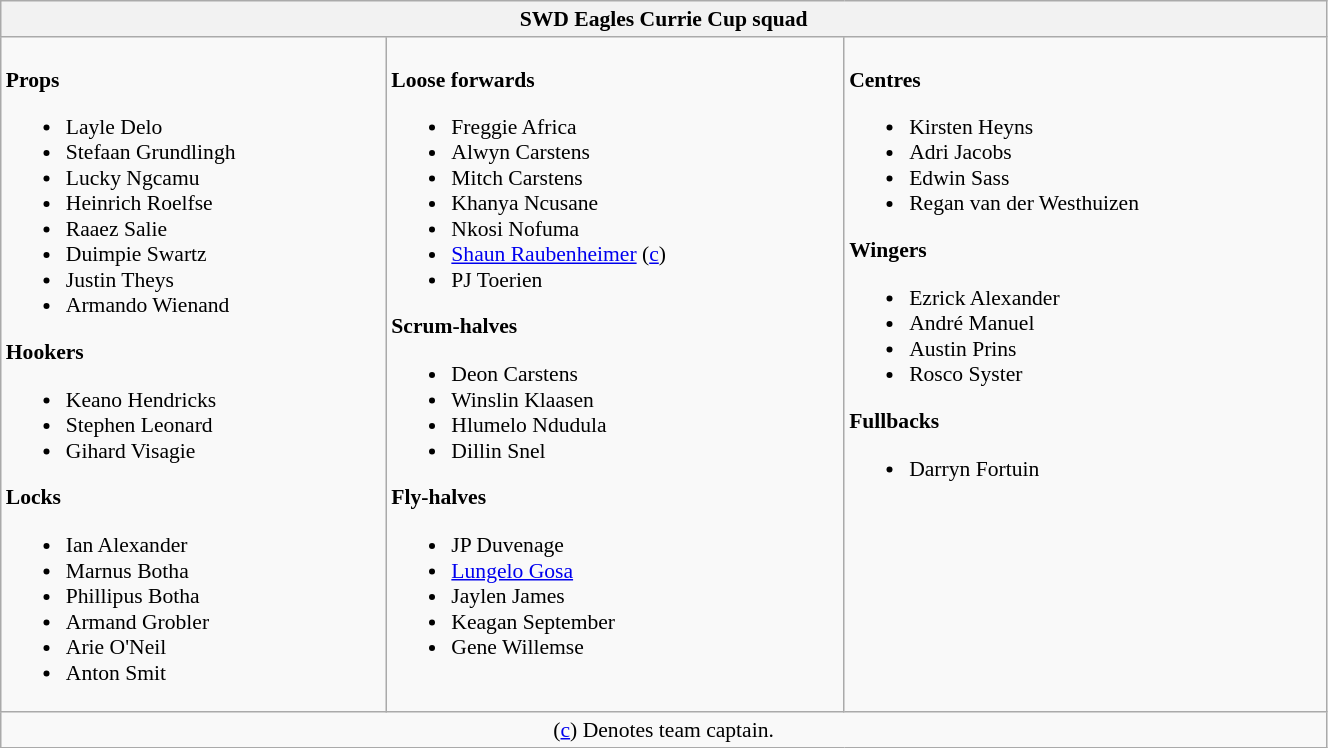<table class="wikitable" style="text-align:left; font-size:90%; width:70%">
<tr>
<th colspan="100%">SWD Eagles Currie Cup squad</th>
</tr>
<tr valign="top">
<td><br><strong>Props</strong><ul><li> Layle Delo</li><li> Stefaan Grundlingh</li><li> Lucky Ngcamu</li><li> Heinrich Roelfse</li><li> Raaez Salie</li><li> Duimpie Swartz</li><li> Justin Theys</li><li> Armando Wienand</li></ul><strong>Hookers</strong><ul><li> Keano Hendricks</li><li> Stephen Leonard</li><li> Gihard Visagie</li></ul><strong>Locks</strong><ul><li> Ian Alexander</li><li> Marnus Botha</li><li> Phillipus Botha</li><li> Armand Grobler</li><li> Arie O'Neil</li><li> Anton Smit</li></ul></td>
<td><br><strong>Loose forwards</strong><ul><li> Freggie Africa</li><li> Alwyn Carstens</li><li> Mitch Carstens</li><li> Khanya Ncusane</li><li> Nkosi Nofuma</li><li> <a href='#'>Shaun Raubenheimer</a> (<a href='#'>c</a>)</li><li> PJ Toerien</li></ul><strong>Scrum-halves</strong><ul><li> Deon Carstens</li><li> Winslin Klaasen</li><li> Hlumelo Ndudula</li><li> Dillin Snel</li></ul><strong>Fly-halves</strong><ul><li> JP Duvenage</li><li> <a href='#'>Lungelo Gosa</a></li><li> Jaylen James</li><li> Keagan September</li><li> Gene Willemse</li></ul></td>
<td><br><strong>Centres</strong><ul><li> Kirsten Heyns</li><li> Adri Jacobs</li><li> Edwin Sass</li><li> Regan van der Westhuizen</li></ul><strong>Wingers</strong><ul><li> Ezrick Alexander</li><li> André Manuel</li><li> Austin Prins</li><li> Rosco Syster</li></ul><strong>Fullbacks</strong><ul><li> Darryn Fortuin</li></ul></td>
</tr>
<tr>
<td colspan="100%" style="text-align:center;">(<a href='#'>c</a>) Denotes team captain.</td>
</tr>
</table>
